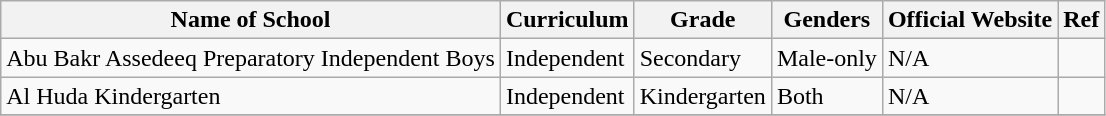<table class="wikitable">
<tr>
<th>Name of School</th>
<th>Curriculum</th>
<th>Grade</th>
<th>Genders</th>
<th>Official Website</th>
<th>Ref</th>
</tr>
<tr>
<td>Abu Bakr Assedeeq Preparatory Independent Boys</td>
<td>Independent</td>
<td>Secondary</td>
<td>Male-only</td>
<td>N/A</td>
<td></td>
</tr>
<tr>
<td>Al Huda Kindergarten</td>
<td>Independent</td>
<td>Kindergarten</td>
<td>Both</td>
<td>N/A</td>
<td></td>
</tr>
<tr>
</tr>
</table>
